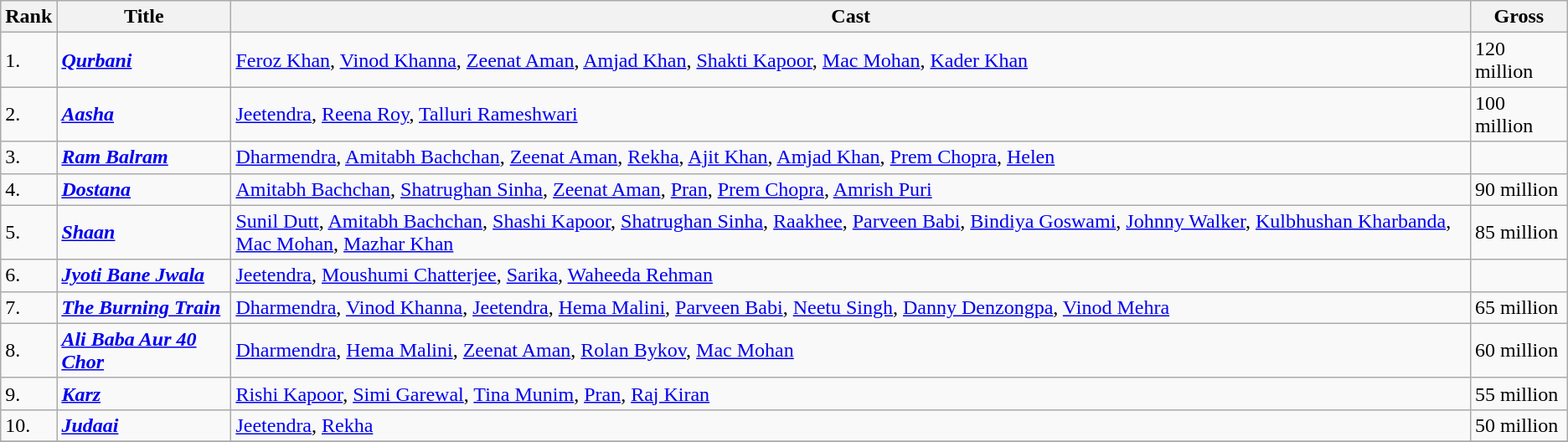<table class="wikitable">
<tr>
<th>Rank</th>
<th>Title</th>
<th>Cast</th>
<th>Gross</th>
</tr>
<tr>
<td>1.</td>
<td><strong><em><a href='#'>Qurbani</a></em></strong></td>
<td><a href='#'>Feroz Khan</a>, <a href='#'>Vinod Khanna</a>, <a href='#'>Zeenat Aman</a>, <a href='#'>Amjad Khan</a>, <a href='#'>Shakti Kapoor</a>, <a href='#'>Mac Mohan</a>, <a href='#'>Kader Khan</a></td>
<td>120 million</td>
</tr>
<tr>
<td>2.</td>
<td><strong><em><a href='#'>Aasha</a></em></strong></td>
<td><a href='#'>Jeetendra</a>, <a href='#'>Reena Roy</a>, <a href='#'>Talluri Rameshwari</a></td>
<td>100 million</td>
</tr>
<tr>
<td>3.</td>
<td><strong><em><a href='#'>Ram Balram</a></em></strong></td>
<td><a href='#'>Dharmendra</a>, <a href='#'>Amitabh Bachchan</a>, <a href='#'>Zeenat Aman</a>, <a href='#'>Rekha</a>, <a href='#'>Ajit Khan</a>, <a href='#'>Amjad Khan</a>, <a href='#'>Prem Chopra</a>, <a href='#'>Helen</a></td>
<td></td>
</tr>
<tr>
<td>4.</td>
<td><strong><em><a href='#'>Dostana</a></em></strong></td>
<td><a href='#'>Amitabh Bachchan</a>, <a href='#'>Shatrughan Sinha</a>, <a href='#'>Zeenat Aman</a>, <a href='#'>Pran</a>, <a href='#'>Prem Chopra</a>, <a href='#'>Amrish Puri</a></td>
<td>90 million</td>
</tr>
<tr>
<td>5.</td>
<td><strong><em><a href='#'>Shaan</a></em></strong></td>
<td><a href='#'>Sunil Dutt</a>, <a href='#'>Amitabh Bachchan</a>, <a href='#'>Shashi Kapoor</a>, <a href='#'>Shatrughan Sinha</a>, <a href='#'>Raakhee</a>, <a href='#'>Parveen Babi</a>, <a href='#'>Bindiya Goswami</a>, <a href='#'>Johnny Walker</a>, <a href='#'>Kulbhushan Kharbanda</a>, <a href='#'>Mac Mohan</a>, <a href='#'>Mazhar Khan</a></td>
<td>85 million</td>
</tr>
<tr>
<td>6.</td>
<td><strong><em><a href='#'>Jyoti Bane Jwala</a></em></strong></td>
<td><a href='#'>Jeetendra</a>, <a href='#'>Moushumi Chatterjee</a>, <a href='#'>Sarika</a>, <a href='#'>Waheeda Rehman</a></td>
<td></td>
</tr>
<tr>
<td>7.</td>
<td><strong><em><a href='#'>The Burning Train</a></em></strong></td>
<td><a href='#'>Dharmendra</a>, <a href='#'>Vinod Khanna</a>, <a href='#'>Jeetendra</a>, <a href='#'>Hema Malini</a>, <a href='#'>Parveen Babi</a>, <a href='#'>Neetu Singh</a>, <a href='#'>Danny Denzongpa</a>, <a href='#'>Vinod Mehra</a></td>
<td>65 million</td>
</tr>
<tr>
<td>8.</td>
<td><strong><em><a href='#'>Ali Baba Aur 40 Chor</a></em></strong></td>
<td><a href='#'>Dharmendra</a>, <a href='#'>Hema Malini</a>, <a href='#'>Zeenat Aman</a>, <a href='#'>Rolan Bykov</a>, <a href='#'>Mac Mohan</a></td>
<td>60 million</td>
</tr>
<tr>
<td>9.</td>
<td><strong><em><a href='#'>Karz</a></em></strong></td>
<td><a href='#'>Rishi Kapoor</a>, <a href='#'>Simi Garewal</a>, <a href='#'>Tina Munim</a>, <a href='#'>Pran</a>, <a href='#'>Raj Kiran</a></td>
<td>55 million</td>
</tr>
<tr>
<td>10.</td>
<td><strong><em><a href='#'>Judaai</a></em></strong></td>
<td><a href='#'>Jeetendra</a>, <a href='#'>Rekha</a></td>
<td>50 million</td>
</tr>
<tr>
</tr>
</table>
